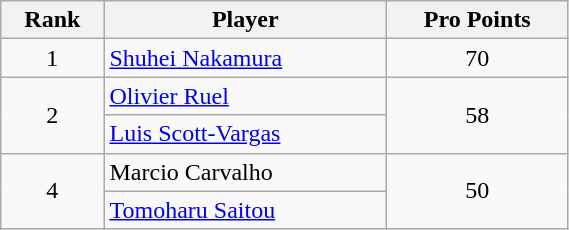<table class="wikitable" width=30%>
<tr>
<th>Rank</th>
<th>Player</th>
<th>Pro Points</th>
</tr>
<tr>
<td align=center>1</td>
<td> <a href='#'>Shuhei Nakamura</a></td>
<td align=center>70</td>
</tr>
<tr>
<td align=center rowspan="2">2</td>
<td> <a href='#'>Olivier Ruel</a></td>
<td align=center rowspan="2">58</td>
</tr>
<tr>
<td> <a href='#'>Luis Scott-Vargas</a></td>
</tr>
<tr>
<td align=center rowspan="2">4</td>
<td> Marcio Carvalho</td>
<td align=center rowspan="2">50</td>
</tr>
<tr>
<td> <a href='#'>Tomoharu Saitou</a></td>
</tr>
</table>
